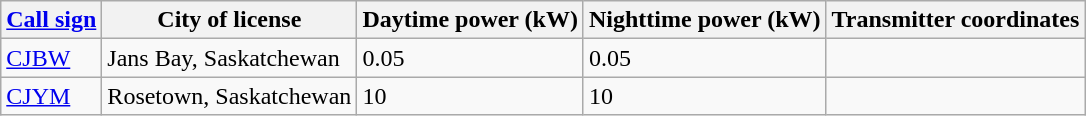<table class="wikitable sortable">
<tr>
<th><a href='#'>Call sign</a></th>
<th>City of license</th>
<th>Daytime power (kW)</th>
<th>Nighttime power (kW)</th>
<th>Transmitter coordinates</th>
</tr>
<tr>
<td><a href='#'>CJBW</a></td>
<td>Jans Bay, Saskatchewan</td>
<td>0.05</td>
<td>0.05</td>
<td></td>
</tr>
<tr>
<td><a href='#'>CJYM</a></td>
<td>Rosetown, Saskatchewan</td>
<td>10</td>
<td>10</td>
<td></td>
</tr>
</table>
